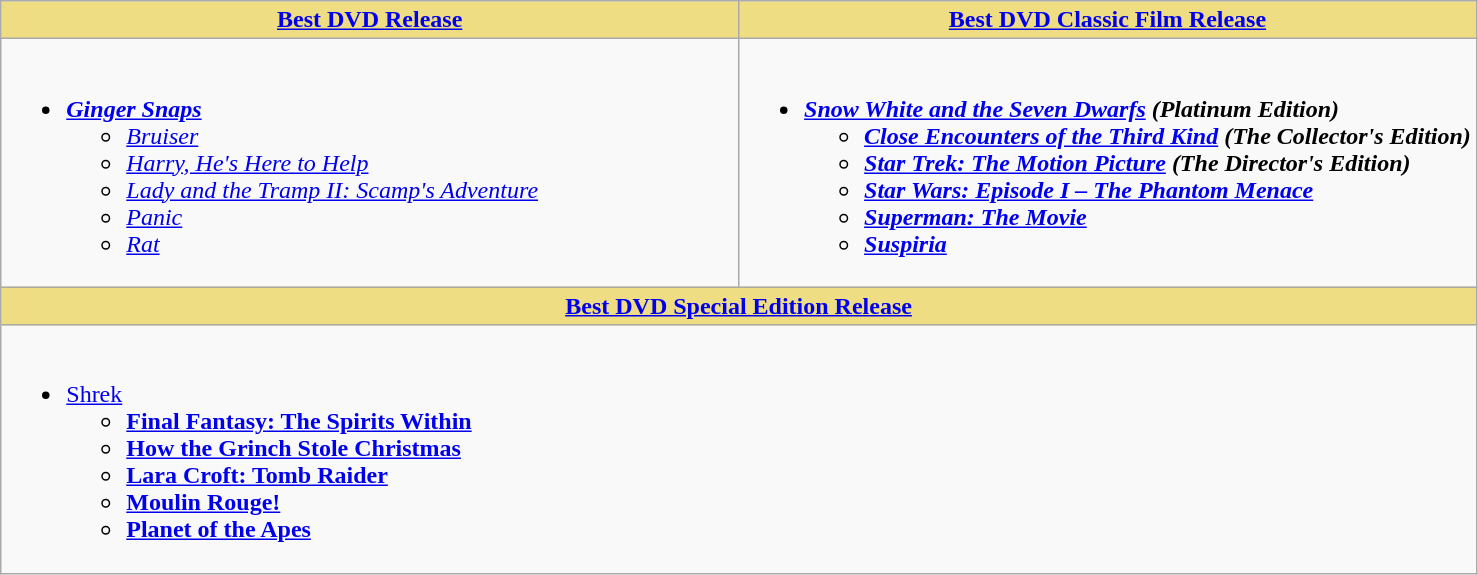<table class=wikitable>
<tr>
<th style="background:#EEDD82; width:50%"><a href='#'>Best DVD Release</a></th>
<th style="background:#EEDD82; width:50%"><a href='#'>Best DVD Classic Film Release</a></th>
</tr>
<tr>
<td valign="top"><br><ul><li><strong><em><a href='#'>Ginger Snaps</a></em></strong><ul><li><em><a href='#'>Bruiser</a></em></li><li><em><a href='#'>Harry, He's Here to Help</a></em></li><li><em><a href='#'>Lady and the Tramp II: Scamp's Adventure</a></em></li><li><em><a href='#'>Panic</a></em></li><li><em><a href='#'>Rat</a></em></li></ul></li></ul></td>
<td valign="top"><br><ul><li><strong><em><a href='#'>Snow White and the Seven Dwarfs</a><em> (Platinum Edition)<strong><ul><li></em><a href='#'>Close Encounters of the Third Kind</a><em> (The Collector's Edition)</li><li></em><a href='#'>Star Trek: The Motion Picture</a><em> (The Director's Edition)</li><li></em><a href='#'>Star Wars: Episode I – The Phantom Menace</a><em></li><li></em><a href='#'>Superman: The Movie</a><em></li><li></em><a href='#'>Suspiria</a><em></li></ul></li></ul></td>
</tr>
<tr>
<th colspan="2" style="background:#EEDD82; width:50%"><a href='#'>Best DVD Special Edition Release</a></th>
</tr>
<tr>
<td colspan="2" style="vertical-align:top;"><br><ul><li></em></strong><a href='#'>Shrek</a><strong><em><ul><li></em><a href='#'>Final Fantasy: The Spirits Within</a><em></li><li></em><a href='#'>How the Grinch Stole Christmas</a><em></li><li></em><a href='#'>Lara Croft: Tomb Raider</a><em></li><li></em><a href='#'>Moulin Rouge!</a><em></li><li></em><a href='#'>Planet of the Apes</a><em></li></ul></li></ul></td>
</tr>
</table>
